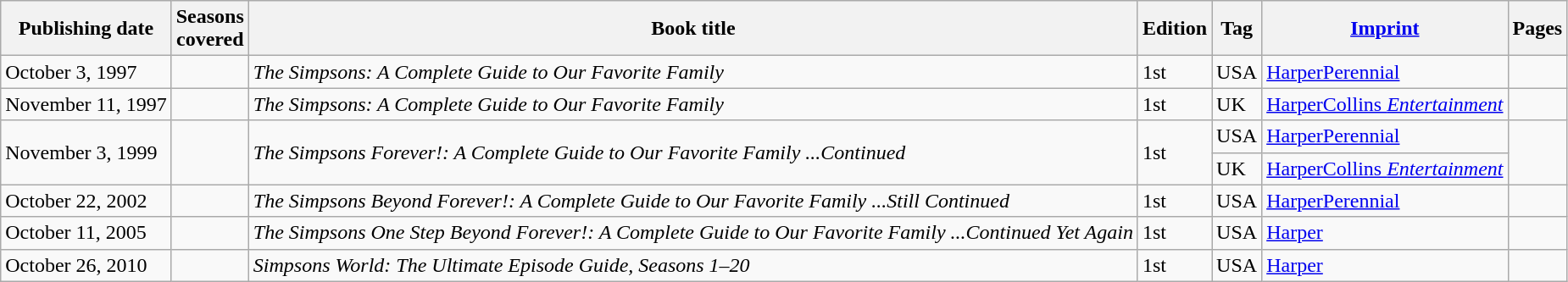<table class="wikitable">
<tr>
<th>Publishing date</th>
<th>Seasons<br> covered</th>
<th>Book title</th>
<th>Edition</th>
<th>Tag</th>
<th><a href='#'>Imprint</a></th>
<th>Pages</th>
</tr>
<tr>
<td>October 3, 1997</td>
<td></td>
<td><em>The Simpsons: A Complete Guide to Our Favorite Family</em></td>
<td>1st</td>
<td>USA</td>
<td><a href='#'>HarperPerennial</a></td>
<td></td>
</tr>
<tr>
<td>November 11, 1997</td>
<td></td>
<td><em>The Simpsons: A Complete Guide to Our Favorite Family</em></td>
<td>1st</td>
<td>UK</td>
<td><a href='#'>HarperCollins <em>Entertainment</em></a></td>
<td></td>
</tr>
<tr>
<td rowspan="2">November 3, 1999</td>
<td rowspan="2"></td>
<td rowspan="2"><em>The Simpsons Forever!: A Complete Guide to Our Favorite Family ...Continued</em></td>
<td rowspan="2">1st</td>
<td>USA</td>
<td><a href='#'>HarperPerennial</a></td>
<td rowspan="2"></td>
</tr>
<tr>
<td>UK</td>
<td><a href='#'>HarperCollins <em>Entertainment</em></a></td>
</tr>
<tr>
<td>October 22, 2002</td>
<td></td>
<td><em>The Simpsons Beyond Forever!: A Complete Guide to Our Favorite Family ...Still Continued</em></td>
<td>1st</td>
<td>USA</td>
<td><a href='#'>HarperPerennial</a></td>
<td></td>
</tr>
<tr>
<td>October 11, 2005</td>
<td></td>
<td><em>The Simpsons One Step Beyond Forever!: A Complete Guide to Our Favorite Family ...Continued Yet Again</em></td>
<td>1st</td>
<td>USA</td>
<td><a href='#'>Harper</a></td>
<td></td>
</tr>
<tr>
<td>October 26, 2010</td>
<td></td>
<td><em>Simpsons World: The Ultimate Episode Guide, Seasons 1–20</em></td>
<td>1st</td>
<td>USA</td>
<td><a href='#'>Harper</a></td>
<td></td>
</tr>
</table>
